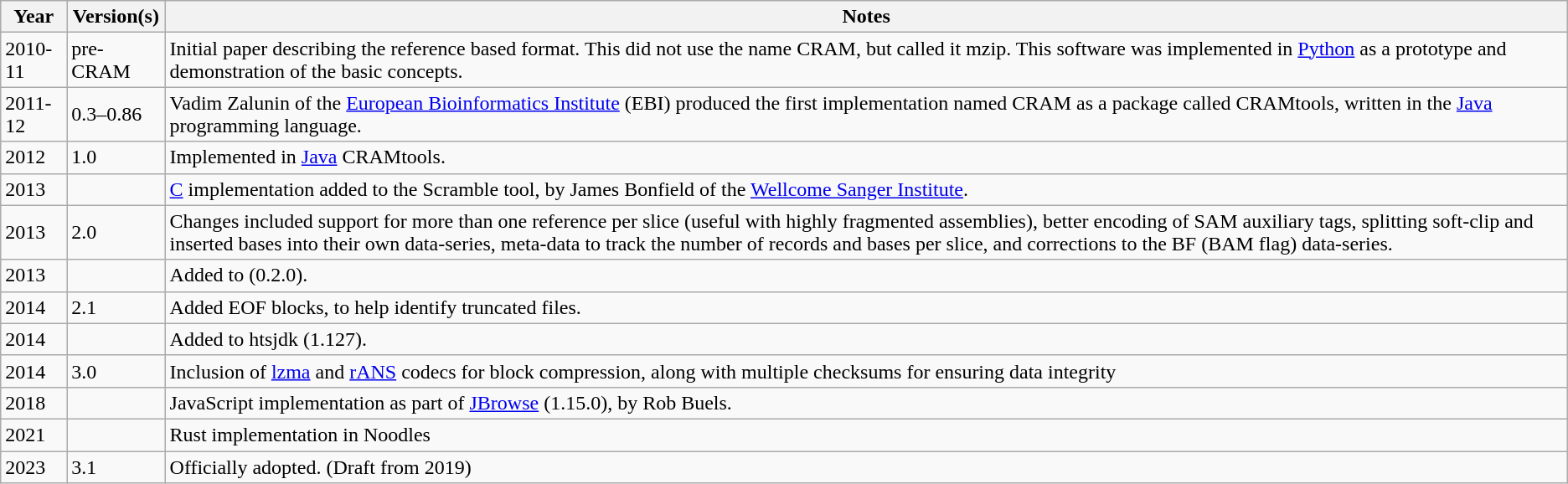<table class="wikitable">
<tr>
<th>Year</th>
<th>Version(s)</th>
<th>Notes</th>
</tr>
<tr>
<td>2010-11</td>
<td>pre-CRAM</td>
<td>Initial paper describing the reference based format. This did not use the name CRAM, but called it mzip. This software was implemented in <a href='#'>Python</a> as a prototype and demonstration of the basic concepts.</td>
</tr>
<tr>
<td>2011-12</td>
<td>0.3–0.86</td>
<td>Vadim Zalunin of the <a href='#'>European Bioinformatics Institute</a> (EBI) produced the first implementation named CRAM as a package called CRAMtools, written in the <a href='#'>Java</a> programming language.</td>
</tr>
<tr>
<td>2012</td>
<td>1.0</td>
<td>Implemented in <a href='#'>Java</a> CRAMtools.</td>
</tr>
<tr>
<td>2013</td>
<td></td>
<td><a href='#'>C</a> implementation added to the Scramble tool, by James Bonfield of the <a href='#'>Wellcome Sanger Institute</a>.</td>
</tr>
<tr>
<td>2013</td>
<td>2.0</td>
<td>Changes included support for more than one reference per slice (useful with highly fragmented assemblies), better encoding of SAM auxiliary tags, splitting soft-clip and inserted bases into their own data-series, meta-data to track the number of records and bases per slice, and corrections to the BF (BAM flag) data-series.</td>
</tr>
<tr>
<td>2013</td>
<td></td>
<td>Added to  (0.2.0).</td>
</tr>
<tr>
<td>2014</td>
<td>2.1</td>
<td>Added EOF blocks, to help identify truncated files.</td>
</tr>
<tr>
<td>2014</td>
<td></td>
<td>Added to htsjdk (1.127).</td>
</tr>
<tr>
<td>2014</td>
<td>3.0</td>
<td>Inclusion of <a href='#'>lzma</a> and <a href='#'>rANS</a> codecs for block compression, along with multiple checksums for ensuring data integrity</td>
</tr>
<tr>
<td>2018</td>
<td></td>
<td>JavaScript implementation as part of <a href='#'>JBrowse</a> (1.15.0), by Rob Buels.</td>
</tr>
<tr>
<td>2021</td>
<td></td>
<td>Rust implementation in Noodles</td>
</tr>
<tr>
<td>2023</td>
<td>3.1</td>
<td>Officially adopted. (Draft from 2019)</td>
</tr>
</table>
